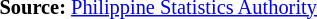<table style="font-size:85%;" '|>
<tr>
<td><br><p>
<strong>Source:</strong> <a href='#'>Philippine Statistics Authority</a>
</p></td>
</tr>
</table>
